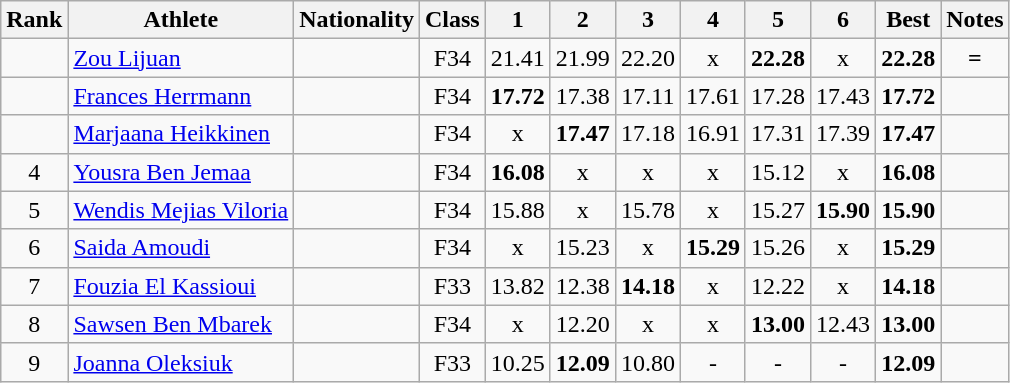<table class="wikitable sortable" style="text-align:center">
<tr>
<th>Rank</th>
<th>Athlete</th>
<th>Nationality</th>
<th>Class</th>
<th>1</th>
<th>2</th>
<th>3</th>
<th>4</th>
<th>5</th>
<th>6</th>
<th>Best</th>
<th>Notes</th>
</tr>
<tr>
<td></td>
<td align="left"><a href='#'>Zou Lijuan</a></td>
<td align="left"></td>
<td>F34</td>
<td>21.41</td>
<td>21.99</td>
<td>22.20</td>
<td>x</td>
<td><strong>22.28</strong></td>
<td>x</td>
<td><strong>22.28</strong></td>
<td><strong>=</strong></td>
</tr>
<tr>
<td></td>
<td align="left"><a href='#'>Frances Herrmann</a></td>
<td align="left"></td>
<td>F34</td>
<td><strong>17.72</strong></td>
<td>17.38</td>
<td>17.11</td>
<td>17.61</td>
<td>17.28</td>
<td>17.43</td>
<td><strong>17.72</strong></td>
<td></td>
</tr>
<tr |->
<td></td>
<td align="left"><a href='#'>Marjaana Heikkinen</a></td>
<td align="left"></td>
<td>F34</td>
<td>x</td>
<td><strong>17.47</strong></td>
<td>17.18</td>
<td>16.91</td>
<td>17.31</td>
<td>17.39</td>
<td><strong>17.47</strong></td>
<td></td>
</tr>
<tr>
<td>4</td>
<td align="left"><a href='#'>Yousra Ben Jemaa</a></td>
<td align="left"></td>
<td>F34</td>
<td><strong>16.08</strong></td>
<td>x</td>
<td>x</td>
<td>x</td>
<td>15.12</td>
<td>x</td>
<td><strong>16.08</strong></td>
<td></td>
</tr>
<tr>
<td>5</td>
<td align="left"><a href='#'>Wendis Mejias Viloria</a></td>
<td align="left"></td>
<td>F34</td>
<td>15.88</td>
<td>x</td>
<td>15.78</td>
<td>x</td>
<td>15.27</td>
<td><strong>15.90</strong></td>
<td><strong>15.90</strong></td>
<td></td>
</tr>
<tr>
<td>6</td>
<td align="left"><a href='#'>Saida Amoudi</a></td>
<td align="left"></td>
<td>F34</td>
<td>x</td>
<td>15.23</td>
<td>x</td>
<td><strong>15.29</strong></td>
<td>15.26</td>
<td>x</td>
<td><strong>15.29</strong></td>
<td></td>
</tr>
<tr>
<td>7</td>
<td align="left"><a href='#'>Fouzia El Kassioui</a></td>
<td align="left"></td>
<td>F33</td>
<td>13.82</td>
<td>12.38</td>
<td><strong>14.18</strong></td>
<td>x</td>
<td>12.22</td>
<td>x</td>
<td><strong>14.18</strong></td>
<td></td>
</tr>
<tr>
<td>8</td>
<td align="left"><a href='#'>Sawsen Ben Mbarek</a></td>
<td align="left"></td>
<td>F34</td>
<td>x</td>
<td>12.20</td>
<td>x</td>
<td>x</td>
<td><strong>13.00</strong></td>
<td>12.43</td>
<td><strong>13.00</strong></td>
<td></td>
</tr>
<tr>
<td>9</td>
<td align="left"><a href='#'>Joanna Oleksiuk</a></td>
<td align="left"></td>
<td>F33</td>
<td>10.25</td>
<td><strong>12.09</strong></td>
<td>10.80</td>
<td>-</td>
<td>-</td>
<td>-</td>
<td><strong>12.09</strong></td>
<td></td>
</tr>
</table>
